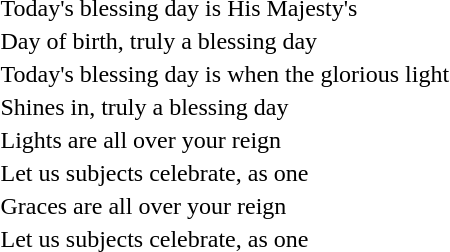<table>
<tr>
<td></td>
<td></td>
<td>Today's blessing day is His Majesty's</td>
</tr>
<tr>
<td></td>
<td></td>
<td>Day of birth, truly a blessing day</td>
</tr>
<tr>
<td></td>
<td></td>
<td>Today's blessing day is when the glorious light</td>
</tr>
<tr>
<td></td>
<td></td>
<td>Shines in, truly a blessing day</td>
</tr>
<tr>
<td></td>
<td></td>
<td>Lights are all over your reign</td>
</tr>
<tr>
<td></td>
<td></td>
<td>Let us subjects celebrate, as one</td>
</tr>
<tr>
<td></td>
<td></td>
<td>Graces are all over your reign</td>
</tr>
<tr>
<td></td>
<td></td>
<td>Let us subjects celebrate, as one</td>
</tr>
</table>
